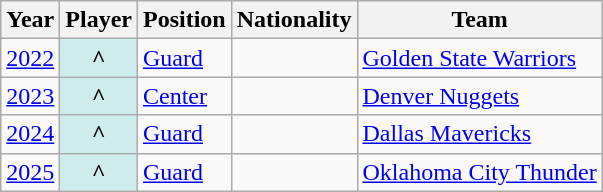<table class="wikitable plainrowheaders sortable" summary="Year (sortable), Player (sortable), Position (sortable), Place of birth (sortable) and Team (sortable)">
<tr>
<th scope="col">Year</th>
<th scope="col">Player</th>
<th scope="col">Position</th>
<th scope="col">Nationality</th>
<th scope="col">Team</th>
</tr>
<tr>
<td><a href='#'>2022</a></td>
<th scope="row" style="background-color:#CFECEC;">^</th>
<td><a href='#'>Guard</a></td>
<td></td>
<td><a href='#'>Golden State Warriors</a></td>
</tr>
<tr>
<td><a href='#'>2023</a></td>
<th scope="row" style="background-color:#CFECEC;">^</th>
<td><a href='#'>Center</a></td>
<td></td>
<td><a href='#'>Denver Nuggets</a></td>
</tr>
<tr>
<td><a href='#'>2024</a></td>
<th scope="row" style="background-color:#CFECEC;">^</th>
<td><a href='#'>Guard</a></td>
<td></td>
<td><a href='#'>Dallas Mavericks</a></td>
</tr>
<tr>
<td><a href='#'>2025</a></td>
<th scope="row" style="background-color:#CFECEC;">^</th>
<td><a href='#'>Guard</a></td>
<td></td>
<td><a href='#'>Oklahoma City Thunder</a></td>
</tr>
</table>
